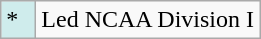<table class="wikitable">
<tr>
<td style="background:#CFECEC; width:1em">*</td>
<td>Led NCAA Division I</td>
</tr>
</table>
